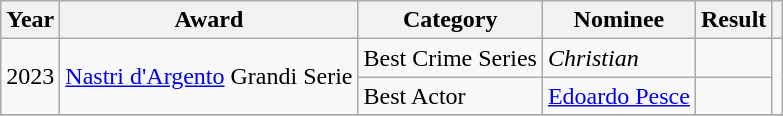<table class="wikitable">
<tr>
<th>Year</th>
<th>Award</th>
<th>Category</th>
<th>Nominee</th>
<th>Result</th>
<th></th>
</tr>
<tr>
<td rowspan="2">2023</td>
<td rowspan="2"><a href='#'>Nastri d'Argento</a> Grandi Serie</td>
<td>Best Crime Series</td>
<td><em>Christian</em></td>
<td></td>
<td rowspan="2"></td>
</tr>
<tr>
<td>Best Actor</td>
<td><a href='#'>Edoardo Pesce</a></td>
<td></td>
</tr>
<tr>
</tr>
</table>
